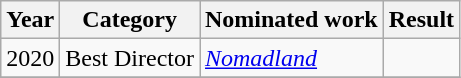<table class="wikitable">
<tr>
<th>Year</th>
<th>Category</th>
<th>Nominated work</th>
<th>Result</th>
</tr>
<tr>
<td>2020</td>
<td>Best Director</td>
<td><em><a href='#'>Nomadland</a></em></td>
<td></td>
</tr>
<tr>
</tr>
</table>
